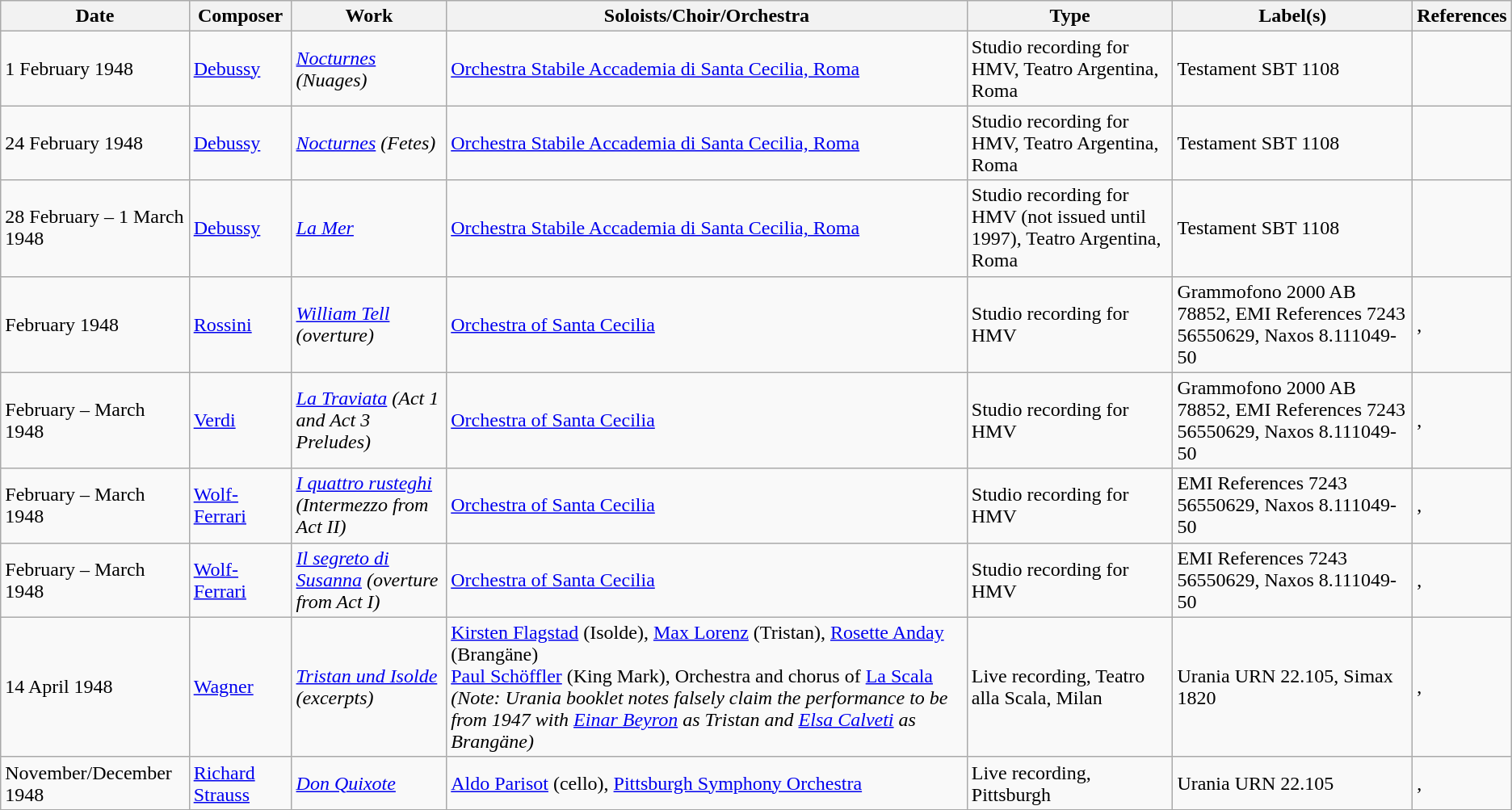<table class="wikitable">
<tr>
<th>Date</th>
<th>Composer</th>
<th>Work</th>
<th>Soloists/Choir/Orchestra</th>
<th>Type</th>
<th>Label(s)</th>
<th>References</th>
</tr>
<tr>
<td>1 February 1948</td>
<td><a href='#'>Debussy</a></td>
<td><em><a href='#'>Nocturnes</a> (Nuages)</em></td>
<td><a href='#'>Orchestra Stabile Accademia di Santa Cecilia, Roma</a></td>
<td>Studio recording for HMV, Teatro Argentina, Roma</td>
<td>Testament SBT 1108</td>
<td></td>
</tr>
<tr>
<td>24 February 1948</td>
<td><a href='#'>Debussy</a></td>
<td><em><a href='#'>Nocturnes</a> (Fetes)</em></td>
<td><a href='#'>Orchestra Stabile Accademia di Santa Cecilia, Roma</a></td>
<td>Studio recording for HMV, Teatro Argentina, Roma</td>
<td>Testament SBT 1108</td>
<td></td>
</tr>
<tr>
<td>28 February – 1 March 1948</td>
<td><a href='#'>Debussy</a></td>
<td><em><a href='#'>La Mer</a></em></td>
<td><a href='#'>Orchestra Stabile Accademia di Santa Cecilia, Roma</a></td>
<td>Studio recording for HMV (not issued until 1997), Teatro Argentina, Roma</td>
<td>Testament SBT 1108</td>
<td></td>
</tr>
<tr>
<td>February 1948</td>
<td><a href='#'>Rossini</a></td>
<td><em><a href='#'>William Tell</a> (overture)</em></td>
<td><a href='#'>Orchestra of Santa Cecilia</a></td>
<td>Studio recording for HMV</td>
<td>Grammofono 2000 AB 78852, EMI References 7243 56550629, Naxos 8.111049-50</td>
<td>, </td>
</tr>
<tr>
<td>February – March 1948</td>
<td><a href='#'>Verdi</a></td>
<td><em><a href='#'>La Traviata</a> (Act 1 and Act 3 Preludes)</em></td>
<td><a href='#'>Orchestra of Santa Cecilia</a></td>
<td>Studio recording for HMV</td>
<td>Grammofono 2000 AB 78852, EMI References 7243 56550629, Naxos 8.111049-50</td>
<td>, </td>
</tr>
<tr>
<td>February – March 1948</td>
<td><a href='#'>Wolf-Ferrari</a></td>
<td><em><a href='#'>I quattro rusteghi</a> (Intermezzo from Act II)</em></td>
<td><a href='#'>Orchestra of Santa Cecilia</a></td>
<td>Studio recording for HMV</td>
<td>EMI References 7243 56550629, Naxos 8.111049-50</td>
<td>, </td>
</tr>
<tr>
<td>February – March 1948</td>
<td><a href='#'>Wolf-Ferrari</a></td>
<td><em><a href='#'>Il segreto di Susanna</a> (overture from Act I)</em></td>
<td><a href='#'>Orchestra of Santa Cecilia</a></td>
<td>Studio recording for HMV</td>
<td>EMI References 7243 56550629, Naxos 8.111049-50</td>
<td>, </td>
</tr>
<tr>
<td>14 April 1948</td>
<td><a href='#'>Wagner</a></td>
<td><em><a href='#'>Tristan und Isolde</a> (excerpts)</em></td>
<td><a href='#'>Kirsten Flagstad</a> (Isolde), <a href='#'>Max Lorenz</a> (Tristan), <a href='#'>Rosette Anday</a> (Brangäne)<br><a href='#'>Paul Schöffler</a> (King Mark), Orchestra and chorus of <a href='#'>La Scala</a> <em>(Note: Urania booklet notes falsely claim the performance to be from 1947 with <a href='#'>Einar Beyron</a> as Tristan and <a href='#'>Elsa Calveti</a> as Brangäne)</em></td>
<td>Live recording, Teatro alla Scala, Milan</td>
<td>Urania URN 22.105, Simax 1820</td>
<td>, </td>
</tr>
<tr>
<td>November/December 1948</td>
<td><a href='#'>Richard Strauss</a></td>
<td><em><a href='#'>Don Quixote</a></em></td>
<td><a href='#'>Aldo Parisot</a> (cello), <a href='#'>Pittsburgh Symphony Orchestra</a></td>
<td>Live recording, Pittsburgh</td>
<td>Urania URN 22.105</td>
<td>, </td>
</tr>
<tr>
</tr>
</table>
